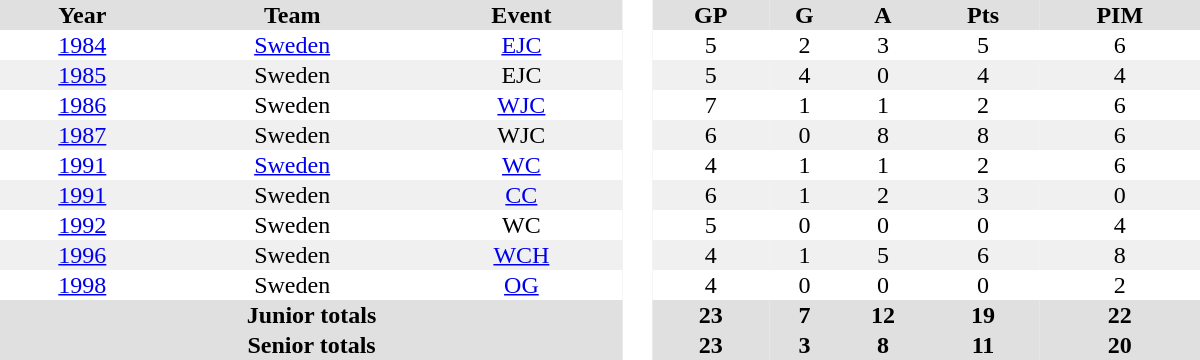<table border="0" cellpadding="1" cellspacing="0" style="text-align:center; width:50em">
<tr ALIGN="center" bgcolor="#e0e0e0">
<th>Year</th>
<th>Team</th>
<th>Event</th>
<th rowspan="99" bgcolor="#ffffff"> </th>
<th>GP</th>
<th>G</th>
<th>A</th>
<th>Pts</th>
<th>PIM</th>
</tr>
<tr>
<td><a href='#'>1984</a></td>
<td><a href='#'>Sweden</a></td>
<td><a href='#'>EJC</a></td>
<td>5</td>
<td>2</td>
<td>3</td>
<td>5</td>
<td>6</td>
</tr>
<tr bgcolor="#f0f0f0">
<td><a href='#'>1985</a></td>
<td>Sweden</td>
<td>EJC</td>
<td>5</td>
<td>4</td>
<td>0</td>
<td>4</td>
<td>4</td>
</tr>
<tr>
<td><a href='#'>1986</a></td>
<td>Sweden</td>
<td><a href='#'>WJC</a></td>
<td>7</td>
<td>1</td>
<td>1</td>
<td>2</td>
<td>6</td>
</tr>
<tr bgcolor="#f0f0f0">
<td><a href='#'>1987</a></td>
<td>Sweden</td>
<td>WJC</td>
<td>6</td>
<td>0</td>
<td>8</td>
<td>8</td>
<td>6</td>
</tr>
<tr>
<td><a href='#'>1991</a></td>
<td><a href='#'>Sweden</a></td>
<td><a href='#'>WC</a></td>
<td>4</td>
<td>1</td>
<td>1</td>
<td>2</td>
<td>6</td>
</tr>
<tr bgcolor="#f0f0f0">
<td><a href='#'>1991</a></td>
<td>Sweden</td>
<td><a href='#'>CC</a></td>
<td>6</td>
<td>1</td>
<td>2</td>
<td>3</td>
<td>0</td>
</tr>
<tr>
<td><a href='#'>1992</a></td>
<td>Sweden</td>
<td>WC</td>
<td>5</td>
<td>0</td>
<td>0</td>
<td>0</td>
<td>4</td>
</tr>
<tr bgcolor="#f0f0f0">
<td><a href='#'>1996</a></td>
<td>Sweden</td>
<td><a href='#'>WCH</a></td>
<td>4</td>
<td>1</td>
<td>5</td>
<td>6</td>
<td>8</td>
</tr>
<tr>
<td><a href='#'>1998</a></td>
<td>Sweden</td>
<td><a href='#'>OG</a></td>
<td>4</td>
<td>0</td>
<td>0</td>
<td>0</td>
<td>2</td>
</tr>
<tr bgcolor="#e0e0e0">
<th colspan=3>Junior totals</th>
<th>23</th>
<th>7</th>
<th>12</th>
<th>19</th>
<th>22</th>
</tr>
<tr bgcolor="#e0e0e0">
<th colspan=3>Senior totals</th>
<th>23</th>
<th>3</th>
<th>8</th>
<th>11</th>
<th>20</th>
</tr>
</table>
